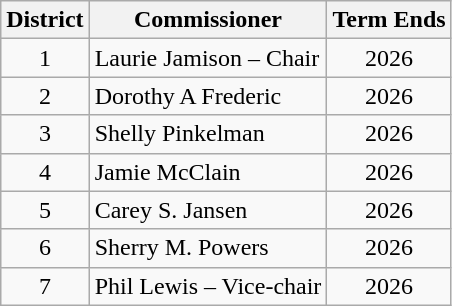<table class="wikitable">
<tr>
<th>District</th>
<th>Commissioner</th>
<th>Term Ends</th>
</tr>
<tr>
<td align="center">1</td>
<td>Laurie Jamison – Chair</td>
<td align="center">2026</td>
</tr>
<tr>
<td align="center">2</td>
<td>Dorothy A Frederic</td>
<td align="center">2026</td>
</tr>
<tr>
<td align="center">3</td>
<td>Shelly Pinkelman</td>
<td align="center">2026</td>
</tr>
<tr>
<td align="center">4</td>
<td>Jamie McClain</td>
<td align="center">2026</td>
</tr>
<tr>
<td align="center">5</td>
<td>Carey S. Jansen</td>
<td align="center">2026</td>
</tr>
<tr>
<td align="center">6</td>
<td>Sherry M. Powers</td>
<td align="center">2026</td>
</tr>
<tr>
<td align="center">7</td>
<td>Phil Lewis – Vice-chair</td>
<td align="center">2026</td>
</tr>
</table>
